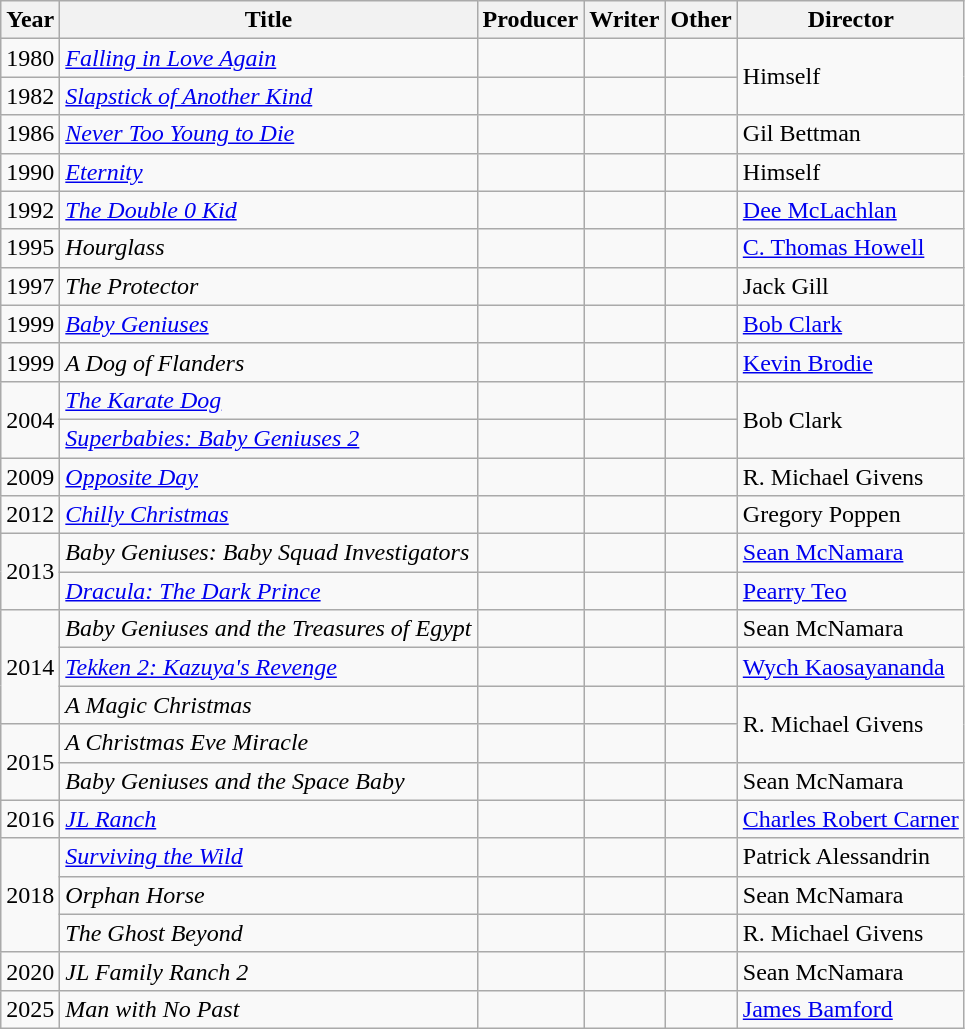<table class="wikitable plainrowheaders">
<tr>
<th>Year</th>
<th>Title</th>
<th>Producer</th>
<th>Writer</th>
<th>Other</th>
<th>Director</th>
</tr>
<tr>
<td>1980</td>
<td><em><a href='#'>Falling in Love Again</a></em></td>
<td></td>
<td></td>
<td></td>
<td rowspan=2>Himself</td>
</tr>
<tr>
<td>1982</td>
<td><em><a href='#'>Slapstick of Another Kind</a></em></td>
<td></td>
<td></td>
<td></td>
</tr>
<tr>
<td>1986</td>
<td><em><a href='#'>Never Too Young to Die</a></em></td>
<td></td>
<td></td>
<td></td>
<td>Gil Bettman</td>
</tr>
<tr>
<td>1990</td>
<td><em><a href='#'>Eternity</a></em></td>
<td></td>
<td></td>
<td></td>
<td>Himself</td>
</tr>
<tr>
<td>1992</td>
<td><em><a href='#'>The Double 0 Kid</a></em></td>
<td></td>
<td></td>
<td></td>
<td><a href='#'>Dee McLachlan</a></td>
</tr>
<tr>
<td>1995</td>
<td><em>Hourglass</em></td>
<td></td>
<td></td>
<td></td>
<td><a href='#'>C. Thomas Howell</a></td>
</tr>
<tr>
<td>1997</td>
<td><em>The Protector</em></td>
<td></td>
<td></td>
<td></td>
<td>Jack Gill</td>
</tr>
<tr>
<td>1999</td>
<td><em><a href='#'>Baby Geniuses</a></em></td>
<td></td>
<td></td>
<td></td>
<td><a href='#'>Bob Clark</a></td>
</tr>
<tr>
<td>1999</td>
<td><em>A Dog of Flanders</em></td>
<td></td>
<td></td>
<td></td>
<td><a href='#'>Kevin Brodie</a></td>
</tr>
<tr>
<td rowspan=2>2004</td>
<td><em><a href='#'>The Karate Dog</a></em></td>
<td></td>
<td></td>
<td></td>
<td rowspan=2>Bob Clark</td>
</tr>
<tr>
<td><em><a href='#'>Superbabies: Baby Geniuses 2</a></em></td>
<td></td>
<td></td>
<td></td>
</tr>
<tr>
<td>2009</td>
<td><em><a href='#'>Opposite Day</a></em></td>
<td></td>
<td></td>
<td></td>
<td>R. Michael Givens</td>
</tr>
<tr>
<td>2012</td>
<td><em><a href='#'>Chilly Christmas</a></em></td>
<td></td>
<td></td>
<td></td>
<td>Gregory Poppen</td>
</tr>
<tr>
<td rowspan=2>2013</td>
<td><em>Baby Geniuses: Baby Squad Investigators</em></td>
<td></td>
<td></td>
<td></td>
<td><a href='#'>Sean McNamara</a></td>
</tr>
<tr>
<td><em><a href='#'>Dracula: The Dark Prince</a></em></td>
<td></td>
<td></td>
<td></td>
<td><a href='#'>Pearry Teo</a></td>
</tr>
<tr>
<td rowspan=3>2014</td>
<td><em>Baby Geniuses and the Treasures of Egypt</em></td>
<td></td>
<td></td>
<td></td>
<td>Sean McNamara</td>
</tr>
<tr>
<td><em><a href='#'>Tekken 2: Kazuya's Revenge</a></em></td>
<td></td>
<td></td>
<td></td>
<td><a href='#'>Wych Kaosayananda</a></td>
</tr>
<tr>
<td><em>A Magic Christmas</em></td>
<td></td>
<td></td>
<td></td>
<td rowspan=2>R. Michael Givens</td>
</tr>
<tr>
<td rowspan=2>2015</td>
<td><em>A Christmas Eve Miracle</em></td>
<td></td>
<td></td>
<td></td>
</tr>
<tr>
<td><em>Baby Geniuses and the Space Baby</em></td>
<td></td>
<td></td>
<td></td>
<td>Sean McNamara</td>
</tr>
<tr>
<td>2016</td>
<td><em><a href='#'>JL Ranch</a></em></td>
<td></td>
<td></td>
<td></td>
<td><a href='#'>Charles Robert Carner</a></td>
</tr>
<tr>
<td rowspan=3>2018</td>
<td><em><a href='#'>Surviving the Wild</a></em></td>
<td></td>
<td></td>
<td></td>
<td>Patrick Alessandrin</td>
</tr>
<tr>
<td><em>Orphan Horse</em></td>
<td></td>
<td></td>
<td></td>
<td>Sean McNamara</td>
</tr>
<tr>
<td><em>The Ghost Beyond</em></td>
<td></td>
<td></td>
<td></td>
<td>R. Michael Givens</td>
</tr>
<tr>
<td>2020</td>
<td><em>JL Family Ranch 2</em></td>
<td></td>
<td></td>
<td></td>
<td>Sean McNamara</td>
</tr>
<tr>
<td>2025</td>
<td><em>Man with No Past</em></td>
<td></td>
<td></td>
<td></td>
<td><a href='#'>James Bamford</a></td>
</tr>
</table>
